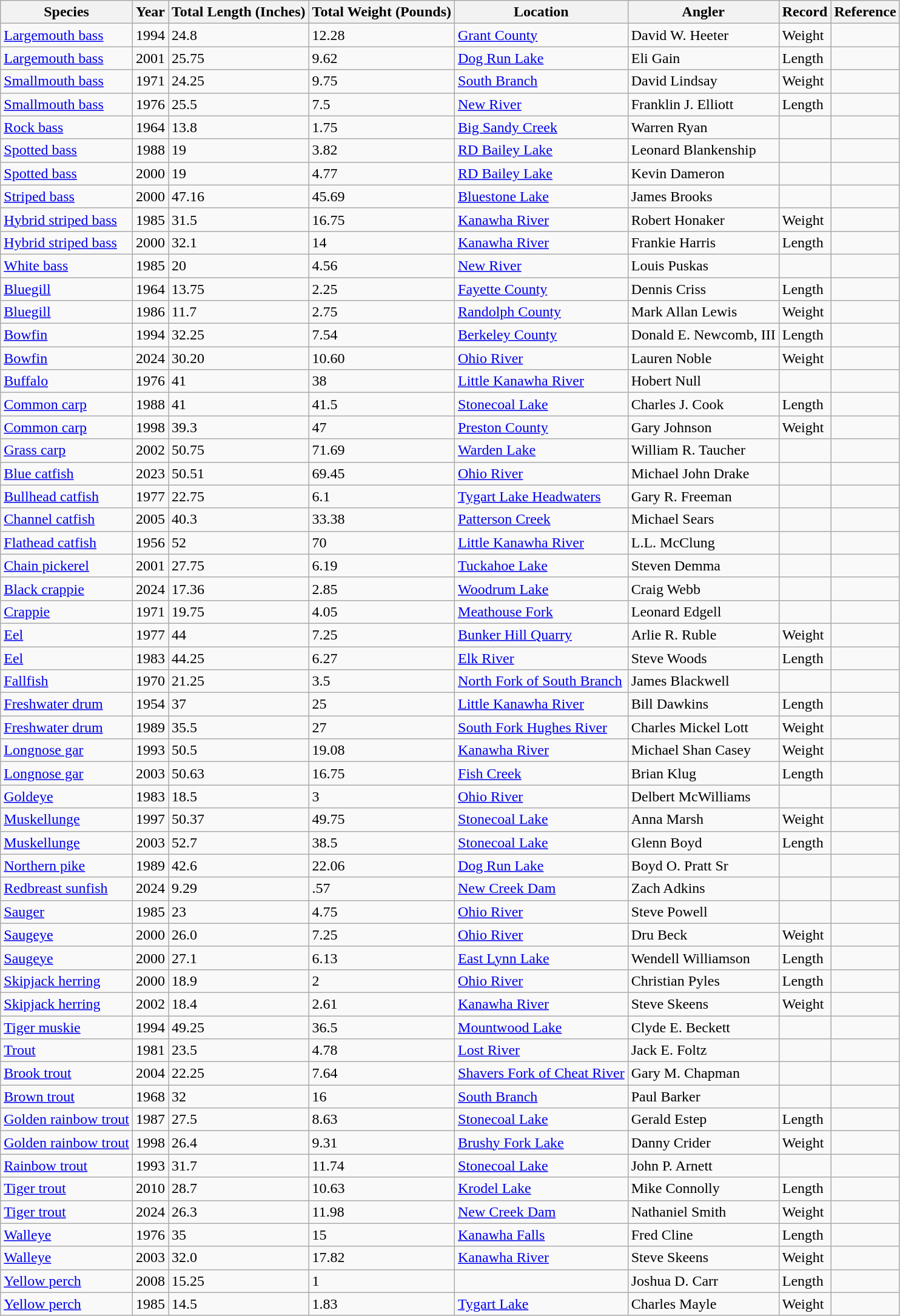<table class="wikitable sortable">
<tr>
<th>Species</th>
<th>Year</th>
<th>Total Length (Inches)</th>
<th>Total Weight (Pounds)</th>
<th>Location</th>
<th>Angler</th>
<th>Record</th>
<th>Reference</th>
</tr>
<tr>
<td><a href='#'>Largemouth bass</a></td>
<td>1994</td>
<td>24.8</td>
<td>12.28</td>
<td><a href='#'>Grant County</a></td>
<td>David W. Heeter</td>
<td>Weight</td>
<td></td>
</tr>
<tr>
<td><a href='#'>Largemouth bass</a></td>
<td>2001</td>
<td>25.75</td>
<td>9.62</td>
<td><a href='#'>Dog Run Lake</a></td>
<td>Eli Gain</td>
<td>Length</td>
<td></td>
</tr>
<tr>
<td><a href='#'>Smallmouth bass</a></td>
<td>1971</td>
<td>24.25</td>
<td>9.75</td>
<td><a href='#'>South Branch</a></td>
<td>David Lindsay</td>
<td>Weight</td>
<td></td>
</tr>
<tr>
<td><a href='#'>Smallmouth bass</a></td>
<td>1976</td>
<td>25.5</td>
<td>7.5</td>
<td><a href='#'>New River</a></td>
<td>Franklin J. Elliott</td>
<td>Length</td>
<td></td>
</tr>
<tr>
<td><a href='#'>Rock bass</a></td>
<td>1964</td>
<td>13.8</td>
<td>1.75</td>
<td><a href='#'>Big Sandy Creek</a></td>
<td>Warren Ryan</td>
<td></td>
<td></td>
</tr>
<tr>
<td><a href='#'>Spotted bass</a></td>
<td>1988</td>
<td>19</td>
<td>3.82</td>
<td><a href='#'>RD Bailey Lake</a></td>
<td>Leonard Blankenship</td>
<td></td>
<td></td>
</tr>
<tr>
<td><a href='#'>Spotted bass</a></td>
<td>2000</td>
<td>19</td>
<td>4.77</td>
<td><a href='#'>RD Bailey Lake</a></td>
<td>Kevin Dameron</td>
<td></td>
<td></td>
</tr>
<tr>
<td><a href='#'>Striped bass</a></td>
<td>2000</td>
<td>47.16</td>
<td>45.69</td>
<td><a href='#'>Bluestone Lake</a></td>
<td>James Brooks</td>
<td></td>
<td></td>
</tr>
<tr>
<td><a href='#'>Hybrid striped bass</a></td>
<td>1985</td>
<td>31.5</td>
<td>16.75</td>
<td><a href='#'>Kanawha River</a></td>
<td>Robert Honaker</td>
<td>Weight</td>
<td></td>
</tr>
<tr>
<td><a href='#'>Hybrid striped bass</a></td>
<td>2000</td>
<td>32.1</td>
<td>14</td>
<td><a href='#'>Kanawha River</a></td>
<td>Frankie Harris</td>
<td>Length</td>
<td></td>
</tr>
<tr>
<td><a href='#'>White bass</a></td>
<td>1985</td>
<td>20</td>
<td>4.56</td>
<td><a href='#'>New River</a></td>
<td>Louis Puskas</td>
<td></td>
<td></td>
</tr>
<tr>
<td><a href='#'>Bluegill</a></td>
<td>1964</td>
<td>13.75</td>
<td>2.25</td>
<td><a href='#'>Fayette County</a></td>
<td>Dennis Criss</td>
<td>Length</td>
<td></td>
</tr>
<tr>
<td><a href='#'>Bluegill</a></td>
<td>1986</td>
<td>11.7</td>
<td>2.75</td>
<td><a href='#'>Randolph County</a></td>
<td>Mark Allan Lewis</td>
<td>Weight</td>
<td></td>
</tr>
<tr>
<td><a href='#'>Bowfin</a></td>
<td>1994</td>
<td>32.25</td>
<td>7.54</td>
<td><a href='#'>Berkeley County</a></td>
<td>Donald E. Newcomb, III</td>
<td>Length</td>
<td></td>
</tr>
<tr>
<td><a href='#'>Bowfin</a></td>
<td>2024</td>
<td>30.20</td>
<td>10.60</td>
<td><a href='#'>Ohio River</a></td>
<td>Lauren Noble</td>
<td>Weight</td>
<td></td>
</tr>
<tr>
<td><a href='#'>Buffalo</a></td>
<td>1976</td>
<td>41</td>
<td>38</td>
<td><a href='#'>Little Kanawha River</a></td>
<td>Hobert Null</td>
<td></td>
<td></td>
</tr>
<tr>
<td><a href='#'>Common carp</a></td>
<td>1988</td>
<td>41</td>
<td>41.5</td>
<td><a href='#'>Stonecoal Lake</a></td>
<td>Charles J. Cook</td>
<td>Length</td>
<td></td>
</tr>
<tr>
<td><a href='#'>Common carp</a></td>
<td>1998</td>
<td>39.3</td>
<td>47</td>
<td><a href='#'>Preston County</a></td>
<td>Gary Johnson</td>
<td>Weight</td>
<td></td>
</tr>
<tr>
<td><a href='#'>Grass carp</a></td>
<td>2002</td>
<td>50.75</td>
<td>71.69</td>
<td><a href='#'>Warden Lake</a></td>
<td>William R. Taucher</td>
<td></td>
<td></td>
</tr>
<tr>
<td><a href='#'>Blue catfish</a></td>
<td>2023</td>
<td>50.51</td>
<td>69.45</td>
<td><a href='#'>Ohio River</a></td>
<td>Michael John Drake</td>
<td></td>
<td></td>
</tr>
<tr>
<td><a href='#'>Bullhead catfish</a></td>
<td>1977</td>
<td>22.75</td>
<td>6.1</td>
<td><a href='#'>Tygart Lake Headwaters</a></td>
<td>Gary R. Freeman</td>
<td></td>
<td></td>
</tr>
<tr>
<td><a href='#'>Channel catfish</a></td>
<td>2005</td>
<td>40.3</td>
<td>33.38</td>
<td><a href='#'>Patterson Creek</a></td>
<td>Michael Sears</td>
<td></td>
<td></td>
</tr>
<tr>
<td><a href='#'>Flathead catfish</a></td>
<td>1956</td>
<td>52</td>
<td>70</td>
<td><a href='#'>Little Kanawha River</a></td>
<td>L.L. McClung</td>
<td></td>
<td></td>
</tr>
<tr>
<td><a href='#'>Chain pickerel</a></td>
<td>2001</td>
<td>27.75</td>
<td>6.19</td>
<td><a href='#'>Tuckahoe Lake</a></td>
<td>Steven Demma</td>
<td></td>
<td></td>
</tr>
<tr>
<td><a href='#'>Black crappie</a></td>
<td>2024</td>
<td>17.36</td>
<td>2.85</td>
<td><a href='#'>Woodrum Lake</a></td>
<td>Craig Webb</td>
<td></td>
<td></td>
</tr>
<tr>
<td><a href='#'>Crappie</a></td>
<td>1971</td>
<td>19.75</td>
<td>4.05</td>
<td><a href='#'>Meathouse Fork</a></td>
<td>Leonard Edgell</td>
<td></td>
<td></td>
</tr>
<tr>
<td><a href='#'>Eel</a></td>
<td>1977</td>
<td>44</td>
<td>7.25</td>
<td><a href='#'>Bunker Hill Quarry</a></td>
<td>Arlie R. Ruble</td>
<td>Weight</td>
<td></td>
</tr>
<tr>
<td><a href='#'>Eel</a></td>
<td>1983</td>
<td>44.25</td>
<td>6.27</td>
<td><a href='#'>Elk River</a></td>
<td>Steve Woods</td>
<td>Length</td>
<td></td>
</tr>
<tr>
<td><a href='#'>Fallfish</a></td>
<td>1970</td>
<td>21.25</td>
<td>3.5</td>
<td><a href='#'>North Fork of South Branch</a></td>
<td>James Blackwell</td>
<td></td>
<td></td>
</tr>
<tr>
<td><a href='#'>Freshwater drum</a></td>
<td>1954</td>
<td>37</td>
<td>25</td>
<td><a href='#'>Little Kanawha River</a></td>
<td>Bill Dawkins</td>
<td>Length</td>
<td></td>
</tr>
<tr>
<td><a href='#'>Freshwater drum</a></td>
<td>1989</td>
<td>35.5</td>
<td>27</td>
<td><a href='#'>South Fork Hughes River</a></td>
<td>Charles Mickel Lott</td>
<td>Weight</td>
<td></td>
</tr>
<tr>
<td><a href='#'>Longnose gar</a></td>
<td>1993</td>
<td>50.5</td>
<td>19.08</td>
<td><a href='#'>Kanawha River</a></td>
<td>Michael Shan Casey</td>
<td>Weight</td>
<td></td>
</tr>
<tr>
<td><a href='#'>Longnose gar</a></td>
<td>2003</td>
<td>50.63</td>
<td>16.75</td>
<td><a href='#'>Fish Creek</a></td>
<td>Brian Klug</td>
<td>Length</td>
<td></td>
</tr>
<tr>
<td><a href='#'>Goldeye</a></td>
<td>1983</td>
<td>18.5</td>
<td>3</td>
<td><a href='#'>Ohio River</a></td>
<td>Delbert McWilliams</td>
<td></td>
<td></td>
</tr>
<tr>
<td><a href='#'>Muskellunge</a></td>
<td>1997</td>
<td>50.37</td>
<td>49.75</td>
<td><a href='#'>Stonecoal Lake</a></td>
<td>Anna Marsh</td>
<td>Weight</td>
<td></td>
</tr>
<tr>
<td><a href='#'>Muskellunge</a></td>
<td>2003</td>
<td>52.7</td>
<td>38.5</td>
<td><a href='#'>Stonecoal Lake</a></td>
<td>Glenn Boyd</td>
<td>Length</td>
<td></td>
</tr>
<tr>
<td><a href='#'>Northern pike</a></td>
<td>1989</td>
<td>42.6</td>
<td>22.06</td>
<td><a href='#'>Dog Run Lake</a></td>
<td>Boyd O. Pratt Sr</td>
<td></td>
<td></td>
</tr>
<tr>
<td><a href='#'>Redbreast sunfish</a></td>
<td>2024</td>
<td>9.29</td>
<td>.57</td>
<td><a href='#'>New Creek Dam</a></td>
<td>Zach Adkins</td>
<td></td>
<td></td>
</tr>
<tr>
<td><a href='#'>Sauger</a></td>
<td>1985</td>
<td>23</td>
<td>4.75</td>
<td><a href='#'>Ohio River</a></td>
<td>Steve Powell</td>
<td></td>
<td></td>
</tr>
<tr>
<td><a href='#'>Saugeye</a></td>
<td>2000</td>
<td>26.0</td>
<td>7.25</td>
<td><a href='#'>Ohio River</a></td>
<td>Dru Beck</td>
<td>Weight</td>
<td></td>
</tr>
<tr>
<td><a href='#'>Saugeye</a></td>
<td>2000</td>
<td>27.1</td>
<td>6.13</td>
<td><a href='#'>East Lynn Lake</a></td>
<td>Wendell Williamson</td>
<td>Length</td>
<td></td>
</tr>
<tr>
<td><a href='#'>Skipjack herring</a></td>
<td>2000</td>
<td>18.9</td>
<td>2</td>
<td><a href='#'>Ohio River</a></td>
<td>Christian Pyles</td>
<td>Length</td>
<td></td>
</tr>
<tr>
<td><a href='#'>Skipjack herring</a></td>
<td>2002</td>
<td>18.4</td>
<td>2.61</td>
<td><a href='#'>Kanawha River</a></td>
<td>Steve Skeens</td>
<td>Weight</td>
<td></td>
</tr>
<tr>
<td><a href='#'>Tiger muskie</a></td>
<td>1994</td>
<td>49.25</td>
<td>36.5</td>
<td><a href='#'>Mountwood Lake</a></td>
<td>Clyde E. Beckett</td>
<td></td>
<td></td>
</tr>
<tr>
<td><a href='#'>Trout</a></td>
<td>1981</td>
<td>23.5</td>
<td>4.78</td>
<td><a href='#'>Lost River</a></td>
<td>Jack E. Foltz</td>
<td></td>
<td></td>
</tr>
<tr>
<td><a href='#'>Brook trout</a></td>
<td>2004</td>
<td>22.25</td>
<td>7.64</td>
<td><a href='#'>Shavers Fork of Cheat River</a></td>
<td>Gary M. Chapman</td>
<td></td>
<td></td>
</tr>
<tr>
<td><a href='#'>Brown trout</a></td>
<td>1968</td>
<td>32</td>
<td>16</td>
<td><a href='#'>South Branch</a></td>
<td>Paul Barker</td>
<td></td>
<td></td>
</tr>
<tr>
<td><a href='#'>Golden rainbow trout</a></td>
<td>1987</td>
<td>27.5</td>
<td>8.63</td>
<td><a href='#'>Stonecoal Lake</a></td>
<td>Gerald Estep</td>
<td>Length</td>
<td></td>
</tr>
<tr>
<td><a href='#'>Golden rainbow trout</a></td>
<td>1998</td>
<td>26.4</td>
<td>9.31</td>
<td><a href='#'>Brushy Fork Lake</a></td>
<td>Danny Crider</td>
<td>Weight</td>
<td></td>
</tr>
<tr>
<td><a href='#'>Rainbow trout</a></td>
<td>1993</td>
<td>31.7</td>
<td>11.74</td>
<td><a href='#'>Stonecoal Lake</a></td>
<td>John P. Arnett</td>
<td></td>
<td></td>
</tr>
<tr>
<td><a href='#'>Tiger trout</a></td>
<td>2010</td>
<td>28.7</td>
<td>10.63</td>
<td><a href='#'>Krodel Lake</a></td>
<td>Mike Connolly</td>
<td>Length</td>
<td></td>
</tr>
<tr>
<td><a href='#'>Tiger trout</a></td>
<td>2024</td>
<td>26.3</td>
<td>11.98</td>
<td><a href='#'>New Creek Dam</a></td>
<td>Nathaniel Smith</td>
<td>Weight</td>
<td></td>
</tr>
<tr>
<td><a href='#'>Walleye</a></td>
<td>1976</td>
<td>35</td>
<td>15</td>
<td><a href='#'>Kanawha Falls</a></td>
<td>Fred Cline</td>
<td>Length</td>
<td></td>
</tr>
<tr>
<td><a href='#'>Walleye</a></td>
<td>2003</td>
<td>32.0</td>
<td>17.82</td>
<td><a href='#'>Kanawha River</a></td>
<td>Steve Skeens</td>
<td>Weight</td>
<td></td>
</tr>
<tr>
<td><a href='#'>Yellow perch</a></td>
<td>2008</td>
<td>15.25</td>
<td>1</td>
<td></td>
<td>Joshua D. Carr</td>
<td>Length</td>
<td></td>
</tr>
<tr>
<td><a href='#'>Yellow perch</a></td>
<td>1985</td>
<td>14.5</td>
<td>1.83</td>
<td><a href='#'>Tygart Lake</a></td>
<td>Charles Mayle</td>
<td>Weight</td>
<td></td>
</tr>
</table>
